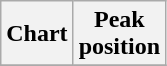<table class="wikitable plainrowheaders">
<tr>
<th>Chart</th>
<th>Peak<br>position</th>
</tr>
<tr>
</tr>
</table>
